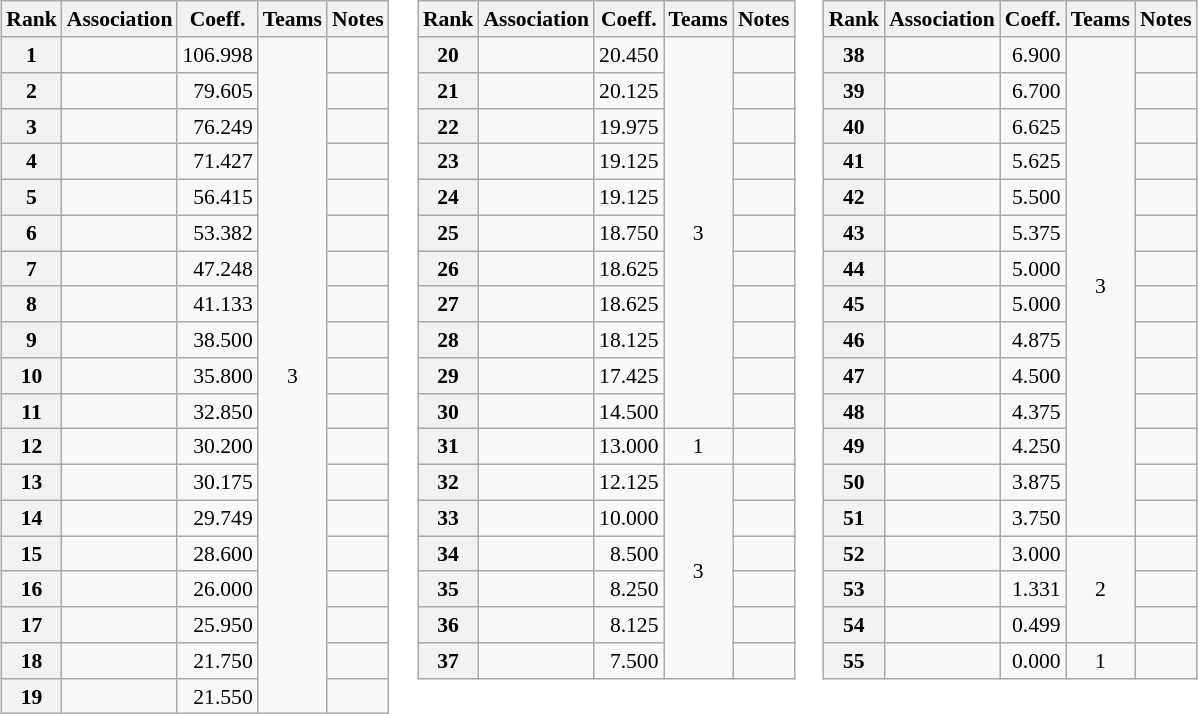<table>
<tr valign=top style="font-size:90%">
<td><br><table class="wikitable">
<tr>
<th>Rank</th>
<th>Association</th>
<th>Coeff.</th>
<th>Teams</th>
<th>Notes</th>
</tr>
<tr>
<th>1</th>
<td></td>
<td align=right>106.998</td>
<td align=center rowspan="19">3</td>
<td></td>
</tr>
<tr>
<th>2</th>
<td></td>
<td align=right>79.605</td>
<td></td>
</tr>
<tr>
<th>3</th>
<td></td>
<td align=right>76.249</td>
<td></td>
</tr>
<tr>
<th>4</th>
<td></td>
<td align=right>71.427</td>
<td></td>
</tr>
<tr>
<th>5</th>
<td></td>
<td align=right>56.415</td>
<td></td>
</tr>
<tr>
<th>6</th>
<td></td>
<td align=right>53.382</td>
<td></td>
</tr>
<tr>
<th>7</th>
<td></td>
<td align=right>47.248</td>
<td></td>
</tr>
<tr>
<th>8</th>
<td></td>
<td align=right>41.133</td>
<td></td>
</tr>
<tr>
<th>9</th>
<td></td>
<td align=right>38.500</td>
<td></td>
</tr>
<tr>
<th>10</th>
<td></td>
<td align=right>35.800</td>
<td></td>
</tr>
<tr>
<th>11</th>
<td></td>
<td align=right>32.850</td>
<td></td>
</tr>
<tr>
<th>12</th>
<td></td>
<td align=right>30.200</td>
<td></td>
</tr>
<tr>
<th>13</th>
<td></td>
<td align=right>30.175</td>
<td></td>
</tr>
<tr>
<th>14</th>
<td></td>
<td align=right>29.749</td>
<td></td>
</tr>
<tr>
<th>15</th>
<td></td>
<td align=right>28.600</td>
<td></td>
</tr>
<tr>
<th>16</th>
<td></td>
<td align=right>26.000</td>
<td></td>
</tr>
<tr>
<th>17</th>
<td></td>
<td align=right>25.950</td>
<td></td>
</tr>
<tr>
<th>18</th>
<td></td>
<td align=right>21.750</td>
<td></td>
</tr>
<tr>
<th>19</th>
<td></td>
<td align=right>21.550</td>
<td></td>
</tr>
</table>
</td>
<td><br><table class="wikitable">
<tr>
<th>Rank</th>
<th>Association</th>
<th>Coeff.</th>
<th>Teams</th>
<th>Notes</th>
</tr>
<tr>
<th>20</th>
<td></td>
<td align=right>20.450</td>
<td align=center rowspan="11">3</td>
<td></td>
</tr>
<tr>
<th>21</th>
<td></td>
<td align=right>20.125</td>
<td></td>
</tr>
<tr>
<th>22</th>
<td></td>
<td align=right>19.975</td>
<td></td>
</tr>
<tr>
<th>23</th>
<td></td>
<td align=right>19.125</td>
<td></td>
</tr>
<tr>
<th>24</th>
<td></td>
<td align=right>19.125</td>
<td></td>
</tr>
<tr>
<th>25</th>
<td></td>
<td align=right>18.750</td>
<td></td>
</tr>
<tr>
<th>26</th>
<td></td>
<td align=right>18.625</td>
<td></td>
</tr>
<tr>
<th>27</th>
<td></td>
<td align=right>18.625</td>
<td></td>
</tr>
<tr>
<th>28</th>
<td></td>
<td align=right>18.125</td>
<td></td>
</tr>
<tr>
<th>29</th>
<td></td>
<td align=right>17.425</td>
<td></td>
</tr>
<tr>
<th>30</th>
<td></td>
<td align=right>14.500</td>
<td></td>
</tr>
<tr>
<th>31</th>
<td></td>
<td align=right>13.000</td>
<td align=center>1</td>
<td></td>
</tr>
<tr>
<th>32</th>
<td></td>
<td align=right>12.125</td>
<td align=center rowspan="6">3</td>
<td></td>
</tr>
<tr>
<th>33</th>
<td></td>
<td align=right>10.000</td>
<td></td>
</tr>
<tr>
<th>34</th>
<td></td>
<td align=right>8.500</td>
<td></td>
</tr>
<tr>
<th>35</th>
<td></td>
<td align=right>8.250</td>
<td></td>
</tr>
<tr>
<th>36</th>
<td></td>
<td align=right>8.125</td>
<td></td>
</tr>
<tr>
<th>37</th>
<td></td>
<td align=right>7.500</td>
<td></td>
</tr>
</table>
</td>
<td><br><table class="wikitable">
<tr>
<th>Rank</th>
<th>Association</th>
<th>Coeff.</th>
<th>Teams</th>
<th>Notes</th>
</tr>
<tr>
<th>38</th>
<td></td>
<td align=right>6.900</td>
<td align=center rowspan="14">3</td>
<td></td>
</tr>
<tr>
<th>39</th>
<td></td>
<td align=right>6.700</td>
<td></td>
</tr>
<tr>
<th>40</th>
<td></td>
<td align=right>6.625</td>
<td></td>
</tr>
<tr>
<th>41</th>
<td></td>
<td align=right>5.625</td>
<td></td>
</tr>
<tr>
<th>42</th>
<td></td>
<td align=right>5.500</td>
<td></td>
</tr>
<tr>
<th>43</th>
<td></td>
<td align=right>5.375</td>
<td></td>
</tr>
<tr>
<th>44</th>
<td></td>
<td align=right>5.000</td>
<td></td>
</tr>
<tr>
<th>45</th>
<td></td>
<td align=right>5.000</td>
<td></td>
</tr>
<tr>
<th>46</th>
<td></td>
<td align=right>4.875</td>
<td></td>
</tr>
<tr>
<th>47</th>
<td></td>
<td align=right>4.500</td>
<td></td>
</tr>
<tr>
<th>48</th>
<td></td>
<td align=right>4.375</td>
<td></td>
</tr>
<tr>
<th>49</th>
<td></td>
<td align=right>4.250</td>
<td></td>
</tr>
<tr>
<th>50</th>
<td></td>
<td align=right>3.875</td>
<td></td>
</tr>
<tr>
<th>51</th>
<td></td>
<td align=right>3.750</td>
<td></td>
</tr>
<tr>
<th>52</th>
<td></td>
<td align=right>3.000</td>
<td align=center rowspan="3">2</td>
<td></td>
</tr>
<tr>
<th>53</th>
<td></td>
<td align=right>1.331</td>
<td></td>
</tr>
<tr>
<th>54</th>
<td></td>
<td align=right>0.499</td>
<td></td>
</tr>
<tr>
<th>55</th>
<td></td>
<td align=right>0.000</td>
<td align=center>1</td>
<td></td>
</tr>
</table>
</td>
</tr>
</table>
